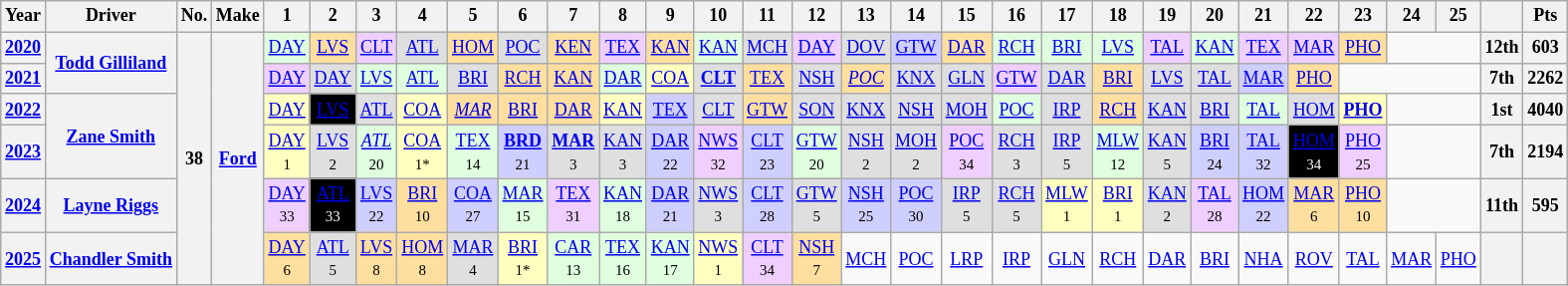<table class="wikitable" style="text-align:center; font-size:75%">
<tr>
<th>Year</th>
<th>Driver</th>
<th>No.</th>
<th>Make</th>
<th>1</th>
<th>2</th>
<th>3</th>
<th>4</th>
<th>5</th>
<th>6</th>
<th>7</th>
<th>8</th>
<th>9</th>
<th>10</th>
<th>11</th>
<th>12</th>
<th>13</th>
<th>14</th>
<th>15</th>
<th>16</th>
<th>17</th>
<th>18</th>
<th>19</th>
<th>20</th>
<th>21</th>
<th>22</th>
<th>23</th>
<th>24</th>
<th>25</th>
<th></th>
<th>Pts</th>
</tr>
<tr>
<th><a href='#'>2020</a></th>
<th rowspan=2><a href='#'>Todd Gilliland</a></th>
<th rowspan="6">38</th>
<th rowspan="6"><a href='#'>Ford</a></th>
<td style="background:#DFFFDF;"><a href='#'>DAY</a><br></td>
<td style="background:#FFDF9F;"><a href='#'>LVS</a><br></td>
<td style="background:#EFCFFF;"><a href='#'>CLT</a><br></td>
<td style="background:#DFDFDF;"><a href='#'>ATL</a><br></td>
<td style="background:#FFDF9F;"><a href='#'>HOM</a><br></td>
<td style="background:#DFDFDF;"><a href='#'>POC</a><br></td>
<td style="background:#FFDF9F;"><a href='#'>KEN</a><br></td>
<td style="background:#EFCFFF;"><a href='#'>TEX</a><br></td>
<td style="background:#FFDF9F;"><a href='#'>KAN</a><br></td>
<td style="background:#DFFFDF;"><a href='#'>KAN</a><br></td>
<td style="background:#DFDFDF;"><a href='#'>MCH</a><br></td>
<td style="background:#EFCFFF;"><a href='#'>DAY</a><br></td>
<td style="background:#DFDFDF;"><a href='#'>DOV</a><br></td>
<td style="background:#CFCFFF;"><a href='#'>GTW</a><br></td>
<td style="background:#FFDF9F;"><a href='#'>DAR</a><br></td>
<td style="background:#DFFFDF;"><a href='#'>RCH</a><br></td>
<td style="background:#DFFFDF;"><a href='#'>BRI</a><br></td>
<td style="background:#DFFFDF;"><a href='#'>LVS</a><br></td>
<td style="background:#EFCFFF;"><a href='#'>TAL</a><br></td>
<td style="background:#DFFFDF;"><a href='#'>KAN</a><br></td>
<td style="background:#EFCFFF;"><a href='#'>TEX</a><br></td>
<td style="background:#EFCFFF;"><a href='#'>MAR</a><br></td>
<td style="background:#FFDF9F;"><a href='#'>PHO</a><br></td>
<td colspan=2></td>
<th>12th</th>
<th>603</th>
</tr>
<tr>
<th><a href='#'>2021</a></th>
<td style="background:#EFCFFF;"><a href='#'>DAY</a><br></td>
<td style="background:#DFDFDF;"><a href='#'>DAY</a><br></td>
<td style="background:#DFFFDF;"><a href='#'>LVS</a><br></td>
<td style="background:#DFFFDF;"><a href='#'>ATL</a><br></td>
<td style="background:#DFDFDF;"><a href='#'>BRI</a><br></td>
<td style="background:#FFDF9F;"><a href='#'>RCH</a><br></td>
<td style="background:#FFDF9F;"><a href='#'>KAN</a><br></td>
<td style="background:#DFFFDF;"><a href='#'>DAR</a><br></td>
<td style="background:#FFFFBF;"><a href='#'>COA</a><br></td>
<td style="background:#DFDFDF;"><strong><a href='#'>CLT</a></strong><br></td>
<td style="background:#FFDF9F;"><a href='#'>TEX</a><br></td>
<td style="background:#DFDFDF;"><a href='#'>NSH</a><br></td>
<td style="background:#FFDF9F;"><em><a href='#'>POC</a></em><br></td>
<td style="background:#DFDFDF;"><a href='#'>KNX</a><br></td>
<td style="background:#DFDFDF;"><a href='#'>GLN</a><br></td>
<td style="background:#EFCFFF;"><a href='#'>GTW</a><br></td>
<td style="background:#DFDFDF;"><a href='#'>DAR</a><br></td>
<td style="background:#FFDF9F;"><a href='#'>BRI</a><br></td>
<td style="background:#DFDFDF;"><a href='#'>LVS</a><br></td>
<td style="background:#DFDFDF;"><a href='#'>TAL</a><br></td>
<td style="background:#CFCFFF;"><a href='#'>MAR</a><br></td>
<td style="background:#FFDF9F;"><a href='#'>PHO</a><br></td>
<td colspan=3></td>
<th>7th</th>
<th>2262</th>
</tr>
<tr>
<th><a href='#'>2022</a></th>
<th rowspan="2"><a href='#'>Zane Smith</a></th>
<td style="background:#FFFFBF;"><a href='#'>DAY</a><br></td>
<td style="background:#000000;color:white;"><a href='#'><span>LVS</span></a><br></td>
<td style="background:#DFDFDF;"><a href='#'>ATL</a><br></td>
<td style="background:#FFFFBF;"><a href='#'>COA</a><br></td>
<td style="background:#FFDF9F;"><em><a href='#'>MAR</a></em><br></td>
<td style="background:#FFDF9F;"><a href='#'>BRI</a><br></td>
<td style="background:#FFDF9F;"><a href='#'>DAR</a><br></td>
<td style="background:#FFFFBF;"><a href='#'>KAN</a><br></td>
<td style="background:#CFCFFF;"><a href='#'>TEX</a><br></td>
<td style="background:#DFDFDF;"><a href='#'>CLT</a><br></td>
<td style="background:#FFDF9F;"><a href='#'>GTW</a><br></td>
<td style="background:#DFDFDF;"><a href='#'>SON</a><br></td>
<td style="background:#DFDFDF;"><a href='#'>KNX</a><br></td>
<td style="background:#DFDFDF;"><a href='#'>NSH</a><br></td>
<td style="background:#DFDFDF;"><a href='#'>MOH</a><br></td>
<td style="background:#DFFFDF;"><a href='#'>POC</a><br></td>
<td style="background:#DFDFDF;"><a href='#'>IRP</a><br></td>
<td style="background:#FFDF9F;"><a href='#'>RCH</a><br></td>
<td style="background:#DFDFDF;"><a href='#'>KAN</a><br></td>
<td style="background:#DFDFDF;"><a href='#'>BRI</a><br></td>
<td style="background:#DFFFDF;"><a href='#'>TAL</a><br></td>
<td style="background:#DFDFDF;"><a href='#'>HOM</a><br></td>
<td style="background:#FFFFBF;"><strong><a href='#'>PHO</a></strong><br></td>
<td colspan=2></td>
<th>1st</th>
<th>4040</th>
</tr>
<tr>
<th><a href='#'>2023</a></th>
<td style="background:#FFFFBF;"><a href='#'>DAY</a><br><small>1</small></td>
<td style="background:#DFDFDF;"><a href='#'>LVS</a><br><small>2</small></td>
<td style="background:#DFFFDF;"><em><a href='#'>ATL</a></em><br><small>20</small></td>
<td style="background:#FFFFBF;"><a href='#'>COA</a><br><small>1*</small></td>
<td style="background:#DFFFDF;"><a href='#'>TEX</a><br><small>14</small></td>
<td style="background:#CFCFFF;"><strong><a href='#'>BRD</a></strong><br><small>21</small></td>
<td style="background:#DFDFDF;"><strong><a href='#'>MAR</a></strong><br><small>3</small></td>
<td style="background:#DFDFDF;"><a href='#'>KAN</a><br><small>3</small></td>
<td style="background:#CFCFFF;"><a href='#'>DAR</a><br><small>22</small></td>
<td style="background:#EFCFFF;"><a href='#'>NWS</a><br><small>32</small></td>
<td style="background:#CFCFFF;"><a href='#'>CLT</a><br><small>23</small></td>
<td style="background:#DFFFDF;"><a href='#'>GTW</a><br><small>20</small></td>
<td style="background:#DFDFDF;"><a href='#'>NSH</a><br><small>2</small></td>
<td style="background:#DFDFDF;"><a href='#'>MOH</a><br><small>2</small></td>
<td style="background:#EFCFFF;"><a href='#'>POC</a><br><small>34</small></td>
<td style="background:#DFDFDF;"><a href='#'>RCH</a><br><small>3</small></td>
<td style="background:#DFDFDF;"><a href='#'>IRP</a><br><small>5</small></td>
<td style="background:#DFFFDF;"><a href='#'>MLW</a><br><small>12</small></td>
<td style="background:#DFDFDF;"><a href='#'>KAN</a><br><small>5</small></td>
<td style="background:#CFCFFF;"><a href='#'>BRI</a><br><small>24</small></td>
<td style="background:#CFCFFF;"><a href='#'>TAL</a><br><small>32</small></td>
<td style="background:#000000;color:white;"><a href='#'><span>HOM</span></a><br><small>34</small></td>
<td style="background:#EFCFFF;"><a href='#'>PHO</a><br><small>25</small></td>
<td colspan=2></td>
<th>7th</th>
<th>2194</th>
</tr>
<tr>
<th><a href='#'>2024</a></th>
<th><a href='#'>Layne Riggs</a></th>
<td style="background:#EFCFFF;"><a href='#'>DAY</a><br><small>33</small></td>
<td style="background:#000000;color:white;"><a href='#'><span>ATL</span></a><br><small>33</small></td>
<td style="background:#CFCFFF;"><a href='#'>LVS</a><br><small>22</small></td>
<td style="background:#FFDF9F;"><a href='#'>BRI</a><br><small>10</small></td>
<td style="background:#CFCFFF;"><a href='#'>COA</a><br><small>27</small></td>
<td style="background:#DFFFDF;"><a href='#'>MAR</a><br><small>15</small></td>
<td style="background:#EFCFFF;"><a href='#'>TEX</a><br><small>31</small></td>
<td style="background:#DFFFDF;"><a href='#'>KAN</a><br><small>18</small></td>
<td style="background:#CFCFFF;"><a href='#'>DAR</a><br><small>21</small></td>
<td style="background:#DFDFDF;"><a href='#'>NWS</a><br><small>3</small></td>
<td style="background:#CFCFFF;"><a href='#'>CLT</a><br><small>28</small></td>
<td style="background:#DFDFDF;"><a href='#'>GTW</a><br><small>5</small></td>
<td style="background:#CFCFFF;"><a href='#'>NSH</a><br><small>25</small></td>
<td style="background:#CFCFFF;"><a href='#'>POC</a><br><small>30</small></td>
<td style="background:#DFDFDF;"><a href='#'>IRP</a><br><small>5</small></td>
<td style="background:#DFDFDF;"><a href='#'>RCH</a><br><small>5</small></td>
<td style="background:#FFFFBF;"><a href='#'>MLW</a><br><small>1</small></td>
<td style="background:#FFFFBF;"><a href='#'>BRI</a><br><small>1</small></td>
<td style="background:#DFDFDF;"><a href='#'>KAN</a><br><small>2</small></td>
<td style="background:#EFCFFF;"><a href='#'>TAL</a><br><small>28</small></td>
<td style="background:#CFCFFF;"><a href='#'>HOM</a><br><small>22</small></td>
<td style="background:#FFDF9F;"><a href='#'>MAR</a><br><small>6</small></td>
<td style="background:#FFDF9F;"><a href='#'>PHO</a><br><small>10</small></td>
<td colspan=2></td>
<th>11th</th>
<th>595</th>
</tr>
<tr>
<th><a href='#'>2025</a></th>
<th><a href='#'>Chandler Smith</a></th>
<td style="background:#FFDF9F;"><a href='#'>DAY</a><br><small>6</small></td>
<td style="background:#DFDFDF;"><a href='#'>ATL</a><br><small>5</small></td>
<td style="background:#FFDF9F;"><a href='#'>LVS</a><br><small>8</small></td>
<td style="background:#FFDF9F;"><a href='#'>HOM</a><br><small>8</small></td>
<td style="background:#DFDFDF;"><a href='#'>MAR</a><br><small>4</small></td>
<td style="background:#FFFFBF;"><a href='#'>BRI</a><br><small>1*</small></td>
<td style="background:#DFFFDF;"><a href='#'>CAR</a><br><small>13</small></td>
<td style="background:#DFFFDF;"><a href='#'>TEX</a><br><small>16</small></td>
<td style="background:#DFFFDF;"><a href='#'>KAN</a><br><small>17</small></td>
<td style="background:#FFFFBF;"><a href='#'>NWS</a><br><small>1</small></td>
<td style="background:#EFCFFF;"><a href='#'>CLT</a><br><small>34</small></td>
<td style="background:#FFDF9F;"><a href='#'>NSH</a><br><small>7</small></td>
<td><a href='#'>MCH</a></td>
<td><a href='#'>POC</a></td>
<td><a href='#'>LRP</a></td>
<td><a href='#'>IRP</a></td>
<td><a href='#'>GLN</a></td>
<td><a href='#'>RCH</a></td>
<td><a href='#'>DAR</a></td>
<td><a href='#'>BRI</a></td>
<td><a href='#'>NHA</a></td>
<td><a href='#'>ROV</a></td>
<td><a href='#'>TAL</a></td>
<td><a href='#'>MAR</a></td>
<td><a href='#'>PHO</a></td>
<th></th>
<th></th>
</tr>
</table>
